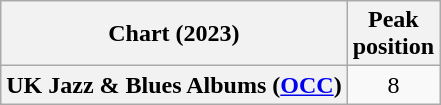<table class="wikitable sortable plainrowheaders">
<tr>
<th scope="col">Chart (2023)</th>
<th scope="col">Peak<br>position</th>
</tr>
<tr>
<th scope="row">UK Jazz & Blues Albums (<a href='#'>OCC</a>)</th>
<td align="center">8</td>
</tr>
</table>
